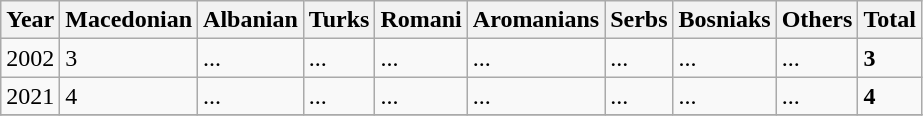<table class="wikitable">
<tr>
<th>Year</th>
<th>Macedonian</th>
<th>Albanian</th>
<th>Turks</th>
<th>Romani</th>
<th>Aromanians</th>
<th>Serbs</th>
<th>Bosniaks</th>
<th><abbr>Others</abbr></th>
<th>Total</th>
</tr>
<tr>
<td>2002</td>
<td>3</td>
<td>...</td>
<td>...</td>
<td>...</td>
<td>...</td>
<td>...</td>
<td>...</td>
<td>...</td>
<td><strong>3</strong></td>
</tr>
<tr>
<td>2021</td>
<td>4</td>
<td>...</td>
<td>...</td>
<td>...</td>
<td>...</td>
<td>...</td>
<td>...</td>
<td>...</td>
<td><strong>4</strong></td>
</tr>
<tr>
</tr>
</table>
